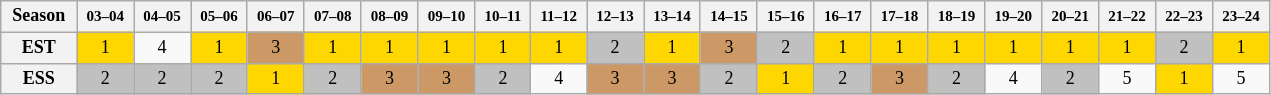<table class="wikitable" style="width:67%; margin:0 left; font-size: 12px; text-align:center">
<tr>
<th>Season</th>
<th><small>03–04</small></th>
<th><small>04–05</small></th>
<th><small>05–06</small></th>
<th><small>06–07</small></th>
<th><small>07–08</small></th>
<th><small>08–09</small></th>
<th><small>09–10</small></th>
<th><small>10–11</small></th>
<th><small>11–12</small></th>
<th><small>12–13</small></th>
<th><small>13–14</small></th>
<th><small>14–15</small></th>
<th><small>15–16</small></th>
<th><small>16–17</small></th>
<th><small>17–18</small></th>
<th><small>18–19</small></th>
<th><small>19–20</small></th>
<th><small>20–21</small></th>
<th><small>21–22</small></th>
<th><small>22–23</small></th>
<th><small>23–24</small></th>
</tr>
<tr>
<th>EST</th>
<td bgcolor=gold>1</td>
<td>4</td>
<td bgcolor=gold>1</td>
<td bgcolor=#cc9966>3</td>
<td bgcolor=gold>1</td>
<td bgcolor=gold>1</td>
<td bgcolor=gold>1</td>
<td bgcolor=gold>1</td>
<td bgcolor=gold>1</td>
<td bgcolor=silver>2</td>
<td bgcolor=gold>1</td>
<td bgcolor=#cc9966>3</td>
<td bgcolor=silver>2</td>
<td bgcolor=gold>1</td>
<td bgcolor=gold>1</td>
<td bgcolor=gold>1</td>
<td bgcolor=gold>1</td>
<td bgcolor=gold>1</td>
<td bgcolor=gold>1</td>
<td bgcolor=silver>2</td>
<td bgcolor=gold>1</td>
</tr>
<tr>
<th>ESS</th>
<td bgcolor=silver>2</td>
<td bgcolor=silver>2</td>
<td bgcolor=silver>2</td>
<td bgcolor=gold>1</td>
<td bgcolor=silver>2</td>
<td bgcolor=#cc9966>3</td>
<td bgcolor=#cc9966>3</td>
<td bgcolor=silver>2</td>
<td>4</td>
<td bgcolor=#cc9966>3</td>
<td bgcolor=#cc9966>3</td>
<td bgcolor=silver>2</td>
<td bgcolor=gold>1</td>
<td bgcolor=silver>2</td>
<td bgcolor=#cc9966>3</td>
<td bgcolor=silver>2</td>
<td>4</td>
<td bgcolor=silver>2</td>
<td>5</td>
<td bgcolor=gold>1</td>
<td>5</td>
</tr>
</table>
